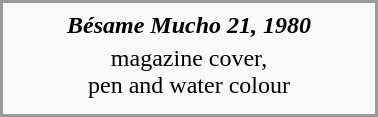<table class="float-right infobox" style="border:2px solid #999999; width:252px; text-align:center;">
<tr>
<th style="font-style:italic;"><em>Bésame Mucho 21</em>, 1980</th>
</tr>
<tr>
<td>magazine cover,<br>pen and water colour</td>
</tr>
<tr>
<td></td>
</tr>
</table>
